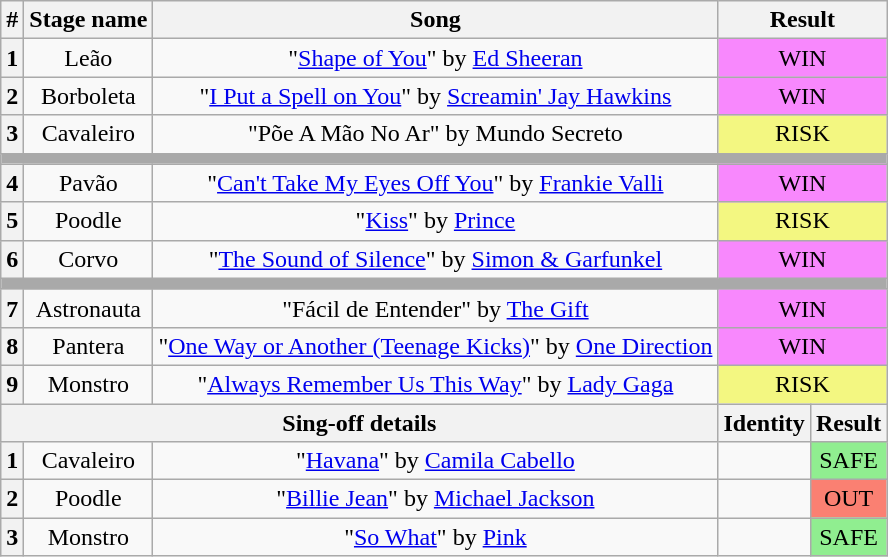<table class="wikitable plainrowheaders" style="text-align: center;">
<tr>
<th>#</th>
<th>Stage name</th>
<th>Song</th>
<th colspan=2>Result</th>
</tr>
<tr>
<th>1</th>
<td>Leão</td>
<td>"<a href='#'>Shape of You</a>" by <a href='#'>Ed Sheeran</a></td>
<td colspan=2 bgcolor="#F888FD">WIN</td>
</tr>
<tr>
<th>2</th>
<td>Borboleta</td>
<td>"<a href='#'>I Put a Spell on You</a>" by <a href='#'>Screamin' Jay Hawkins</a></td>
<td colspan=2 bgcolor="#F888FD">WIN</td>
</tr>
<tr>
<th>3</th>
<td>Cavaleiro</td>
<td>"Põe A Mão No Ar" by Mundo Secreto</td>
<td colspan=2 bgcolor="#F3F781">RISK</td>
</tr>
<tr>
<td colspan="5" style="background:darkgray"></td>
</tr>
<tr>
<th>4</th>
<td>Pavão</td>
<td>"<a href='#'>Can't Take My Eyes Off You</a>" by <a href='#'>Frankie Valli</a></td>
<td colspan=2 bgcolor="#F888FD">WIN</td>
</tr>
<tr>
<th>5</th>
<td>Poodle</td>
<td>"<a href='#'>Kiss</a>" by <a href='#'>Prince</a></td>
<td colspan=2 bgcolor="#F3F781">RISK</td>
</tr>
<tr>
<th>6</th>
<td>Corvo</td>
<td>"<a href='#'>The Sound of Silence</a>" by <a href='#'>Simon & Garfunkel</a></td>
<td colspan=2 bgcolor="#F888FD">WIN</td>
</tr>
<tr>
<td colspan="5" style="background:darkgray"></td>
</tr>
<tr>
<th>7</th>
<td>Astronauta</td>
<td>"Fácil de Entender" by <a href='#'>The Gift</a></td>
<td colspan=2 bgcolor="#F888FD">WIN</td>
</tr>
<tr>
<th>8</th>
<td>Pantera</td>
<td>"<a href='#'>One Way or Another (Teenage Kicks)</a>" by <a href='#'>One Direction</a></td>
<td colspan=2 bgcolor="#F888FD">WIN</td>
</tr>
<tr>
<th>9</th>
<td>Monstro</td>
<td>"<a href='#'>Always Remember Us This Way</a>" by <a href='#'>Lady Gaga</a></td>
<td colspan=2 bgcolor="#F3F781">RISK</td>
</tr>
<tr>
<th colspan="3">Sing-off details</th>
<th>Identity</th>
<th>Result</th>
</tr>
<tr>
<th>1</th>
<td>Cavaleiro</td>
<td>"<a href='#'>Havana</a>" by <a href='#'>Camila Cabello</a></td>
<td></td>
<td bgcolor=lightgreen>SAFE</td>
</tr>
<tr>
<th>2</th>
<td>Poodle</td>
<td>"<a href='#'>Billie Jean</a>" by <a href='#'>Michael Jackson</a></td>
<td></td>
<td bgcolor=salmon>OUT</td>
</tr>
<tr>
<th>3</th>
<td>Monstro</td>
<td>"<a href='#'>So What</a>" by <a href='#'>Pink</a></td>
<td></td>
<td bgcolor=lightgreen>SAFE</td>
</tr>
</table>
